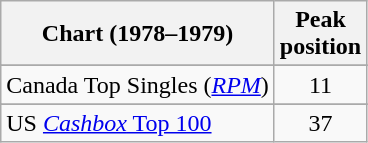<table class="wikitable sortable">
<tr>
<th>Chart (1978–1979)</th>
<th>Peak<br>position</th>
</tr>
<tr>
</tr>
<tr>
<td>Canada Top Singles (<em><a href='#'>RPM</a></em>)</td>
<td style="text-align:center;">11</td>
</tr>
<tr>
</tr>
<tr>
</tr>
<tr>
</tr>
<tr>
<td>US <a href='#'><em>Cashbox</em> Top 100</a></td>
<td align="center">37</td>
</tr>
</table>
